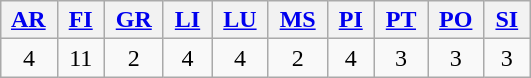<table class="wikitable">
<tr style="vertical-align:bottom;">
<th> <a href='#'>AR</a> </th>
<th> <a href='#'>FI</a> </th>
<th> <a href='#'>GR</a> </th>
<th> <a href='#'>LI</a> </th>
<th> <a href='#'>LU</a> </th>
<th> <a href='#'>MS</a> </th>
<th> <a href='#'>PI</a> </th>
<th> <a href='#'>PT</a> </th>
<th> <a href='#'>PO</a> </th>
<th> <a href='#'>SI</a> </th>
</tr>
<tr style="text-align:center;">
<td>4</td>
<td>11</td>
<td>2</td>
<td>4</td>
<td>4</td>
<td>2</td>
<td>4</td>
<td>3</td>
<td>3</td>
<td>3</td>
</tr>
</table>
